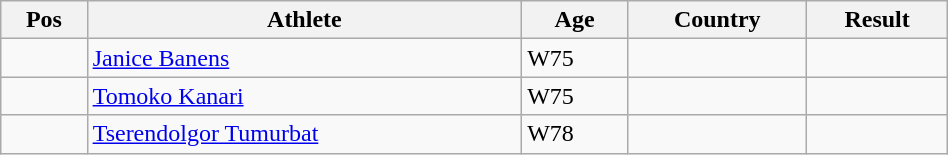<table class="wikitable"  style="text-align:center; width:50%;">
<tr>
<th>Pos</th>
<th>Athlete</th>
<th>Age</th>
<th>Country</th>
<th>Result</th>
</tr>
<tr>
<td align=center></td>
<td align=left><a href='#'>Janice Banens</a></td>
<td align=left>W75</td>
<td align=left></td>
<td></td>
</tr>
<tr>
<td align=center></td>
<td align=left><a href='#'>Tomoko Kanari</a></td>
<td align=left>W75</td>
<td align=left></td>
<td></td>
</tr>
<tr>
<td align=center></td>
<td align=left><a href='#'>Tserendolgor Tumurbat</a></td>
<td align=left>W78</td>
<td align=left></td>
<td></td>
</tr>
</table>
